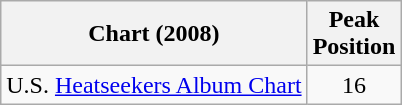<table class="wikitable sortable">
<tr>
<th>Chart (2008)</th>
<th>Peak<br>Position</th>
</tr>
<tr>
<td>U.S. <a href='#'>Heatseekers Album Chart</a></td>
<td style="text-align:center;">16</td>
</tr>
</table>
